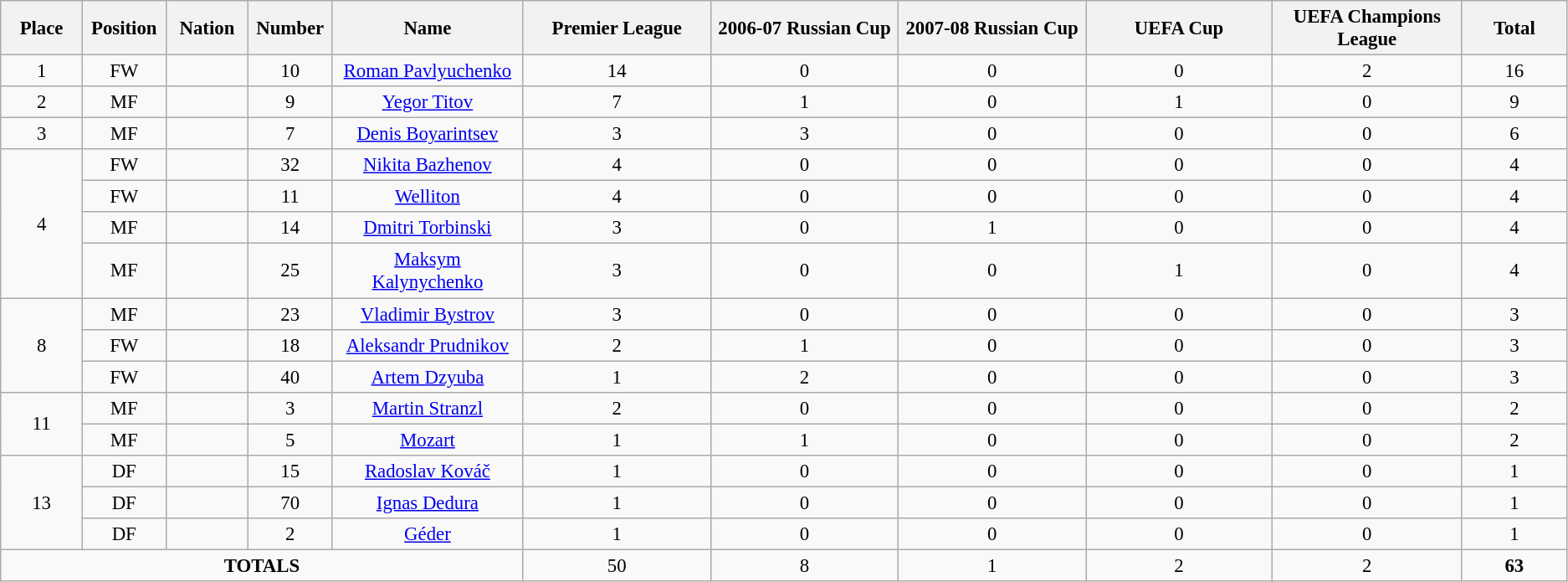<table class="wikitable" style="font-size: 95%; text-align: center;">
<tr>
<th width=60>Place</th>
<th width=60>Position</th>
<th width=60>Nation</th>
<th width=60>Number</th>
<th width=150>Name</th>
<th width=150>Premier League</th>
<th width=150>2006-07 Russian Cup</th>
<th width=150>2007-08 Russian Cup</th>
<th width=150>UEFA Cup</th>
<th width=150>UEFA Champions League</th>
<th width=80>Total</th>
</tr>
<tr>
<td>1</td>
<td>FW</td>
<td></td>
<td>10</td>
<td><a href='#'>Roman Pavlyuchenko</a></td>
<td>14</td>
<td>0</td>
<td>0</td>
<td>0</td>
<td>2</td>
<td>16</td>
</tr>
<tr>
<td>2</td>
<td>MF</td>
<td></td>
<td>9</td>
<td><a href='#'>Yegor Titov</a></td>
<td>7</td>
<td>1</td>
<td>0</td>
<td>1</td>
<td>0</td>
<td>9</td>
</tr>
<tr>
<td>3</td>
<td>MF</td>
<td></td>
<td>7</td>
<td><a href='#'>Denis Boyarintsev</a></td>
<td>3</td>
<td>3</td>
<td>0</td>
<td>0</td>
<td>0</td>
<td>6</td>
</tr>
<tr>
<td rowspan="4">4</td>
<td>FW</td>
<td></td>
<td>32</td>
<td><a href='#'>Nikita Bazhenov</a></td>
<td>4</td>
<td>0</td>
<td>0</td>
<td>0</td>
<td>0</td>
<td>4</td>
</tr>
<tr>
<td>FW</td>
<td></td>
<td>11</td>
<td><a href='#'>Welliton</a></td>
<td>4</td>
<td>0</td>
<td>0</td>
<td>0</td>
<td>0</td>
<td>4</td>
</tr>
<tr>
<td>MF</td>
<td></td>
<td>14</td>
<td><a href='#'>Dmitri Torbinski</a></td>
<td>3</td>
<td>0</td>
<td>1</td>
<td>0</td>
<td>0</td>
<td>4</td>
</tr>
<tr>
<td>MF</td>
<td></td>
<td>25</td>
<td><a href='#'>Maksym Kalynychenko</a></td>
<td>3</td>
<td>0</td>
<td>0</td>
<td>1</td>
<td>0</td>
<td>4</td>
</tr>
<tr>
<td rowspan="3">8</td>
<td>MF</td>
<td></td>
<td>23</td>
<td><a href='#'>Vladimir Bystrov</a></td>
<td>3</td>
<td>0</td>
<td>0</td>
<td>0</td>
<td>0</td>
<td>3</td>
</tr>
<tr>
<td>FW</td>
<td></td>
<td>18</td>
<td><a href='#'>Aleksandr Prudnikov</a></td>
<td>2</td>
<td>1</td>
<td>0</td>
<td>0</td>
<td>0</td>
<td>3</td>
</tr>
<tr>
<td>FW</td>
<td></td>
<td>40</td>
<td><a href='#'>Artem Dzyuba</a></td>
<td>1</td>
<td>2</td>
<td>0</td>
<td>0</td>
<td>0</td>
<td>3</td>
</tr>
<tr>
<td rowspan="2">11</td>
<td>MF</td>
<td></td>
<td>3</td>
<td><a href='#'>Martin Stranzl</a></td>
<td>2</td>
<td>0</td>
<td>0</td>
<td>0</td>
<td>0</td>
<td>2</td>
</tr>
<tr>
<td>MF</td>
<td></td>
<td>5</td>
<td><a href='#'>Mozart</a></td>
<td>1</td>
<td>1</td>
<td>0</td>
<td>0</td>
<td>0</td>
<td>2</td>
</tr>
<tr>
<td rowspan="3">13</td>
<td>DF</td>
<td></td>
<td>15</td>
<td><a href='#'>Radoslav Kováč</a></td>
<td>1</td>
<td>0</td>
<td>0</td>
<td>0</td>
<td>0</td>
<td>1</td>
</tr>
<tr>
<td>DF</td>
<td></td>
<td>70</td>
<td><a href='#'>Ignas Dedura</a></td>
<td>1</td>
<td>0</td>
<td>0</td>
<td>0</td>
<td>0</td>
<td>1</td>
</tr>
<tr>
<td>DF</td>
<td></td>
<td>2</td>
<td><a href='#'>Géder</a></td>
<td>1</td>
<td>0</td>
<td>0</td>
<td>0</td>
<td>0</td>
<td>1</td>
</tr>
<tr>
<td colspan="5"><strong>TOTALS</strong></td>
<td>50</td>
<td>8</td>
<td>1</td>
<td>2</td>
<td>2</td>
<td><strong>63</strong></td>
</tr>
</table>
